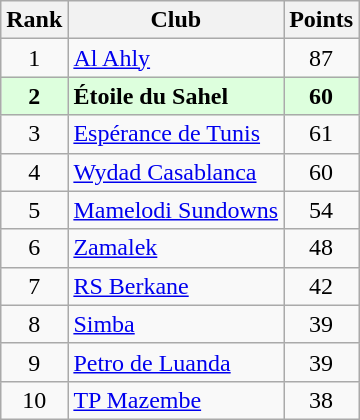<table class="wikitable" style="text-align: center; display:inline-table;">
<tr>
<th>Rank</th>
<th>Club</th>
<th>Points</th>
</tr>
<tr>
<td>1</td>
<td align=left> <a href='#'>Al Ahly</a></td>
<td>87</td>
</tr>
<tr style="background:#dfd;">
<td><strong>2</strong></td>
<td align=left> <strong>Étoile du Sahel</strong></td>
<td><strong>60</strong></td>
</tr>
<tr>
<td>3</td>
<td align=left> <a href='#'>Espérance de Tunis</a></td>
<td>61</td>
</tr>
<tr>
<td>4</td>
<td align=left> <a href='#'>Wydad Casablanca</a></td>
<td>60</td>
</tr>
<tr>
<td>5</td>
<td align=left> <a href='#'>Mamelodi Sundowns</a></td>
<td>54</td>
</tr>
<tr>
<td>6</td>
<td align=left> <a href='#'>Zamalek</a></td>
<td>48</td>
</tr>
<tr>
<td>7</td>
<td align=left> <a href='#'>RS Berkane</a></td>
<td>42</td>
</tr>
<tr>
<td>8</td>
<td align=left> <a href='#'>Simba</a></td>
<td>39</td>
</tr>
<tr>
<td>9</td>
<td align=left> <a href='#'>Petro de Luanda</a></td>
<td>39</td>
</tr>
<tr>
<td>10</td>
<td align=left> <a href='#'>TP Mazembe</a></td>
<td>38</td>
</tr>
</table>
